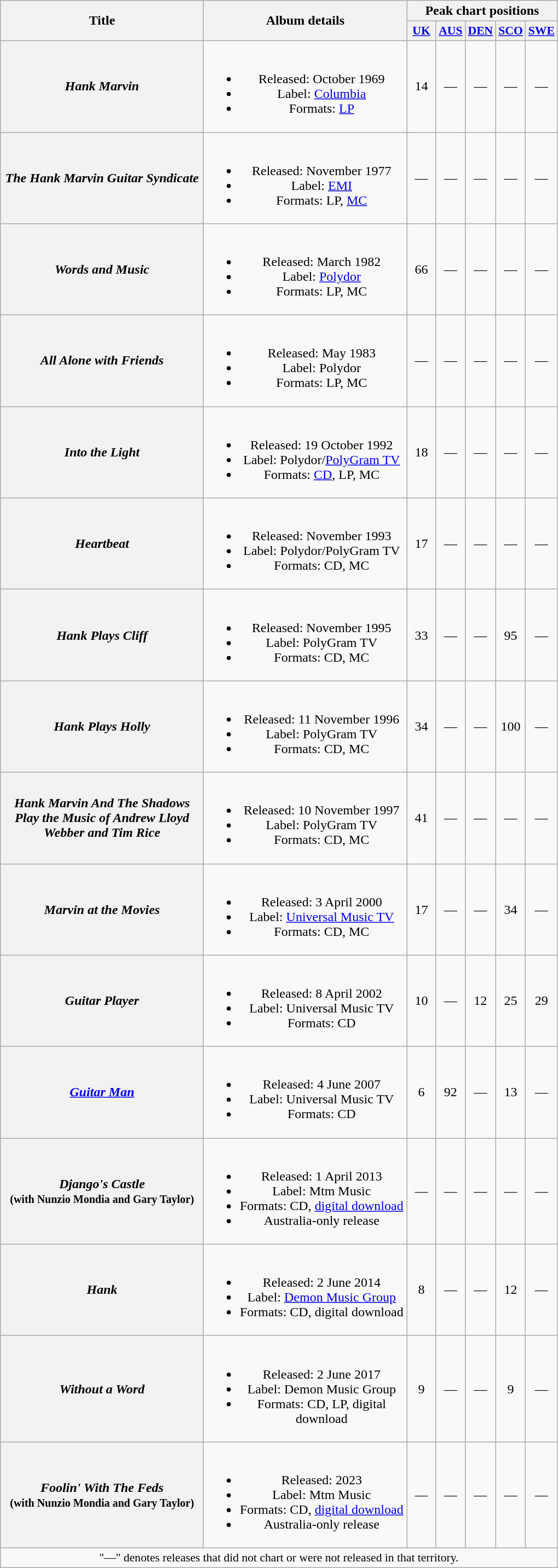<table class="wikitable plainrowheaders" style="text-align:center;">
<tr>
<th rowspan="2" scope="col" style="width:15em;">Title</th>
<th rowspan="2" scope="col" style="width:15em;">Album details</th>
<th colspan="5">Peak chart positions</th>
</tr>
<tr>
<th scope="col" style="width:2em;font-size:90%;"><a href='#'>UK</a><br></th>
<th scope="col" style="width:2em;font-size:90%;"><a href='#'>AUS</a><br></th>
<th scope="col" style="width:2em;font-size:90%;"><a href='#'>DEN</a><br></th>
<th scope="col" style="width:2em;font-size:90%;"><a href='#'>SCO</a><br></th>
<th scope="col" style="width:2em;font-size:90%;"><a href='#'>SWE</a><br></th>
</tr>
<tr>
<th scope="row"><em>Hank Marvin</em></th>
<td><br><ul><li>Released: October 1969</li><li>Label: <a href='#'>Columbia</a></li><li>Formats: <a href='#'>LP</a></li></ul></td>
<td>14</td>
<td>—</td>
<td>—</td>
<td>—</td>
<td>—</td>
</tr>
<tr>
<th scope="row"><em>The Hank Marvin Guitar Syndicate</em></th>
<td><br><ul><li>Released: November 1977</li><li>Label: <a href='#'>EMI</a></li><li>Formats: LP, <a href='#'>MC</a></li></ul></td>
<td>—</td>
<td>—</td>
<td>—</td>
<td>—</td>
<td>—</td>
</tr>
<tr>
<th scope="row"><em>Words and Music</em></th>
<td><br><ul><li>Released: March 1982</li><li>Label: <a href='#'>Polydor</a></li><li>Formats: LP, MC</li></ul></td>
<td>66</td>
<td>—</td>
<td>—</td>
<td>—</td>
<td>—</td>
</tr>
<tr>
<th scope="row"><em>All Alone with Friends</em></th>
<td><br><ul><li>Released: May 1983</li><li>Label: Polydor</li><li>Formats: LP, MC</li></ul></td>
<td>—</td>
<td>—</td>
<td>—</td>
<td>—</td>
<td>—</td>
</tr>
<tr>
<th scope="row"><em>Into the Light</em></th>
<td><br><ul><li>Released: 19 October 1992</li><li>Label: Polydor/<a href='#'>PolyGram TV</a></li><li>Formats: <a href='#'>CD</a>, LP, MC</li></ul></td>
<td>18</td>
<td>—</td>
<td>—</td>
<td>—</td>
<td>—</td>
</tr>
<tr>
<th scope="row"><em>Heartbeat</em></th>
<td><br><ul><li>Released: November 1993</li><li>Label: Polydor/PolyGram TV</li><li>Formats: CD, MC</li></ul></td>
<td>17</td>
<td>—</td>
<td>—</td>
<td>—</td>
<td>—</td>
</tr>
<tr>
<th scope="row"><em>Hank Plays Cliff</em></th>
<td><br><ul><li>Released: November 1995</li><li>Label: PolyGram TV</li><li>Formats: CD, MC</li></ul></td>
<td>33</td>
<td>—</td>
<td>—</td>
<td>95</td>
<td>—</td>
</tr>
<tr>
<th scope="row"><em>Hank Plays Holly</em></th>
<td><br><ul><li>Released: 11 November 1996</li><li>Label: PolyGram TV</li><li>Formats: CD, MC</li></ul></td>
<td>34</td>
<td>—</td>
<td>—</td>
<td>100</td>
<td>—</td>
</tr>
<tr>
<th scope="row"><em>Hank Marvin And The Shadows Play the Music of Andrew Lloyd Webber and Tim Rice</em></th>
<td><br><ul><li>Released: 10 November 1997</li><li>Label: PolyGram TV</li><li>Formats: CD, MC</li></ul></td>
<td>41</td>
<td>—</td>
<td>—</td>
<td>—</td>
<td>—</td>
</tr>
<tr>
<th scope="row"><em>Marvin at the Movies</em></th>
<td><br><ul><li>Released: 3 April 2000</li><li>Label: <a href='#'>Universal Music TV</a></li><li>Formats: CD, MC</li></ul></td>
<td>17</td>
<td>—</td>
<td>—</td>
<td>34</td>
<td>—</td>
</tr>
<tr>
<th scope="row"><em>Guitar Player</em></th>
<td><br><ul><li>Released: 8 April 2002</li><li>Label: Universal Music TV</li><li>Formats: CD</li></ul></td>
<td>10</td>
<td>—</td>
<td>12</td>
<td>25</td>
<td>29</td>
</tr>
<tr>
<th scope="row"><em><a href='#'>Guitar Man</a></em></th>
<td><br><ul><li>Released: 4 June 2007</li><li>Label: Universal Music TV</li><li>Formats: CD</li></ul></td>
<td>6</td>
<td>92</td>
<td>—</td>
<td>13</td>
<td>—</td>
</tr>
<tr>
<th scope="row"><em>Django's Castle</em><br><small>(with Nunzio Mondia and Gary Taylor)</small></th>
<td><br><ul><li>Released: 1 April 2013</li><li>Label: Mtm Music</li><li>Formats: CD, <a href='#'>digital download</a></li><li>Australia-only release</li></ul></td>
<td>—</td>
<td>—</td>
<td>—</td>
<td>—</td>
<td>—</td>
</tr>
<tr>
<th scope="row"><em>Hank</em></th>
<td><br><ul><li>Released: 2 June 2014</li><li>Label: <a href='#'>Demon Music Group</a></li><li>Formats: CD, digital download</li></ul></td>
<td>8</td>
<td>—</td>
<td>—</td>
<td>12</td>
<td>—</td>
</tr>
<tr>
<th scope="row"><em>Without a Word</em></th>
<td><br><ul><li>Released: 2 June 2017</li><li>Label: Demon Music Group</li><li>Formats: CD, LP, digital download</li></ul></td>
<td>9</td>
<td>—</td>
<td>—</td>
<td>9</td>
<td>—</td>
</tr>
<tr>
<th scope="row"><em>Foolin' With The Feds</em><br><small>(with Nunzio Mondia and Gary Taylor)</small></th>
<td><br><ul><li>Released: 2023</li><li>Label: Mtm Music</li><li>Formats: CD, <a href='#'>digital download</a></li><li>Australia-only release</li></ul></td>
<td>—</td>
<td>—</td>
<td>—</td>
<td>—</td>
<td>—</td>
</tr>
<tr>
<td colspan="7" style="font-size:90%">"—" denotes releases that did not chart or were not released in that territory.</td>
</tr>
</table>
